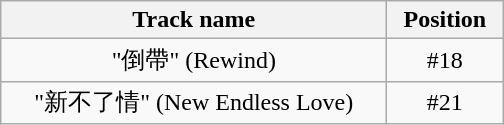<table class="wikitable" style="text-align:center">
<tr>
<th width="250px">Track name</th>
<th width="70px">Position</th>
</tr>
<tr>
<td>"倒帶" (Rewind)</td>
<td>#18</td>
</tr>
<tr>
<td>"新不了情" (New Endless Love)</td>
<td>#21</td>
</tr>
</table>
